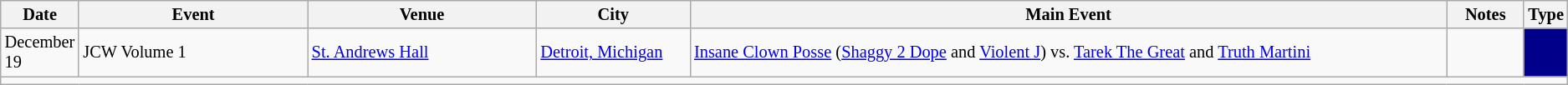<table class="sortable wikitable succession-box" style="font-size:85%;">
<tr>
<th scope="col" style="width:5%;">Date</th>
<th scope="col" style="width:15%;">Event</th>
<th scope="col" style="width:15%;">Venue</th>
<th scope="col" style="width:10%;">City</th>
<th scope="col" style="width:50%;">Main Event</th>
<th scope="col" style="width:10%;">Notes</th>
<th scope="col" style="width:1%;">Type</th>
</tr>
<tr>
<td>December 19</td>
<td>JCW Volume 1</td>
<td><a href='#'>St. Andrews Hall</a></td>
<td><a href='#'>Detroit, Michigan</a></td>
<td><a href='#'>Insane Clown Posse</a> (<a href='#'>Shaggy 2 Dope</a> and <a href='#'>Violent J</a>) vs. <a href='#'>Tarek The Great</a> and <a href='#'>Truth Martini</a></td>
<td></td>
<td style="background: darkblue"></td>
</tr>
<tr>
<td colspan="8"></td>
</tr>
</table>
